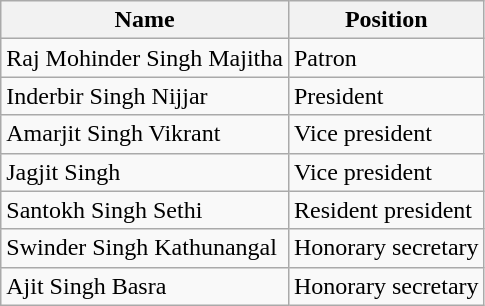<table class="wikitable">
<tr>
<th>Name</th>
<th>Position</th>
</tr>
<tr>
<td>Raj Mohinder Singh Majitha</td>
<td>Patron</td>
</tr>
<tr>
<td>Inderbir Singh Nijjar</td>
<td>President</td>
</tr>
<tr>
<td>Amarjit Singh Vikrant</td>
<td>Vice president</td>
</tr>
<tr>
<td>Jagjit Singh</td>
<td>Vice president</td>
</tr>
<tr>
<td>Santokh Singh Sethi</td>
<td>Resident president</td>
</tr>
<tr>
<td>Swinder Singh Kathunangal</td>
<td>Honorary secretary</td>
</tr>
<tr>
<td>Ajit Singh Basra</td>
<td>Honorary secretary</td>
</tr>
</table>
